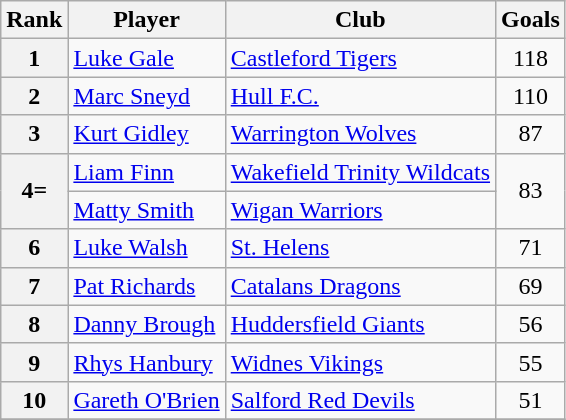<table class="wikitable" style="text-align:center">
<tr>
<th>Rank</th>
<th>Player</th>
<th>Club</th>
<th>Goals</th>
</tr>
<tr>
<th>1</th>
<td align="left"> <a href='#'>Luke Gale</a></td>
<td align="left"> <a href='#'>Castleford Tigers</a></td>
<td>118</td>
</tr>
<tr>
<th>2</th>
<td align="left"> <a href='#'>Marc Sneyd</a></td>
<td align="left"> <a href='#'>Hull F.C.</a></td>
<td>110</td>
</tr>
<tr>
<th>3</th>
<td align="left"> <a href='#'>Kurt Gidley</a></td>
<td align="left"> <a href='#'>Warrington Wolves</a></td>
<td>87</td>
</tr>
<tr>
<th rowspan=2>4=</th>
<td align="left"> <a href='#'>Liam Finn</a></td>
<td align="left"> <a href='#'>Wakefield Trinity Wildcats</a></td>
<td rowspan=2>83</td>
</tr>
<tr>
<td align="left"> <a href='#'>Matty Smith</a></td>
<td align="left"> <a href='#'>Wigan Warriors</a></td>
</tr>
<tr>
<th>6</th>
<td align="left"> <a href='#'>Luke Walsh</a></td>
<td align="left"> <a href='#'>St. Helens</a></td>
<td>71</td>
</tr>
<tr>
<th>7</th>
<td align="left"> <a href='#'>Pat Richards</a></td>
<td align="left"> <a href='#'>Catalans Dragons</a></td>
<td>69</td>
</tr>
<tr>
<th>8</th>
<td align="left"> <a href='#'>Danny Brough</a></td>
<td align="left"> <a href='#'>Huddersfield Giants</a></td>
<td>56</td>
</tr>
<tr>
<th>9</th>
<td align="left"> <a href='#'>Rhys Hanbury</a></td>
<td align="left"> <a href='#'>Widnes Vikings</a></td>
<td>55</td>
</tr>
<tr>
<th>10</th>
<td align="left"> <a href='#'>Gareth O'Brien</a></td>
<td align="left"> <a href='#'>Salford Red Devils</a></td>
<td>51</td>
</tr>
<tr>
</tr>
</table>
